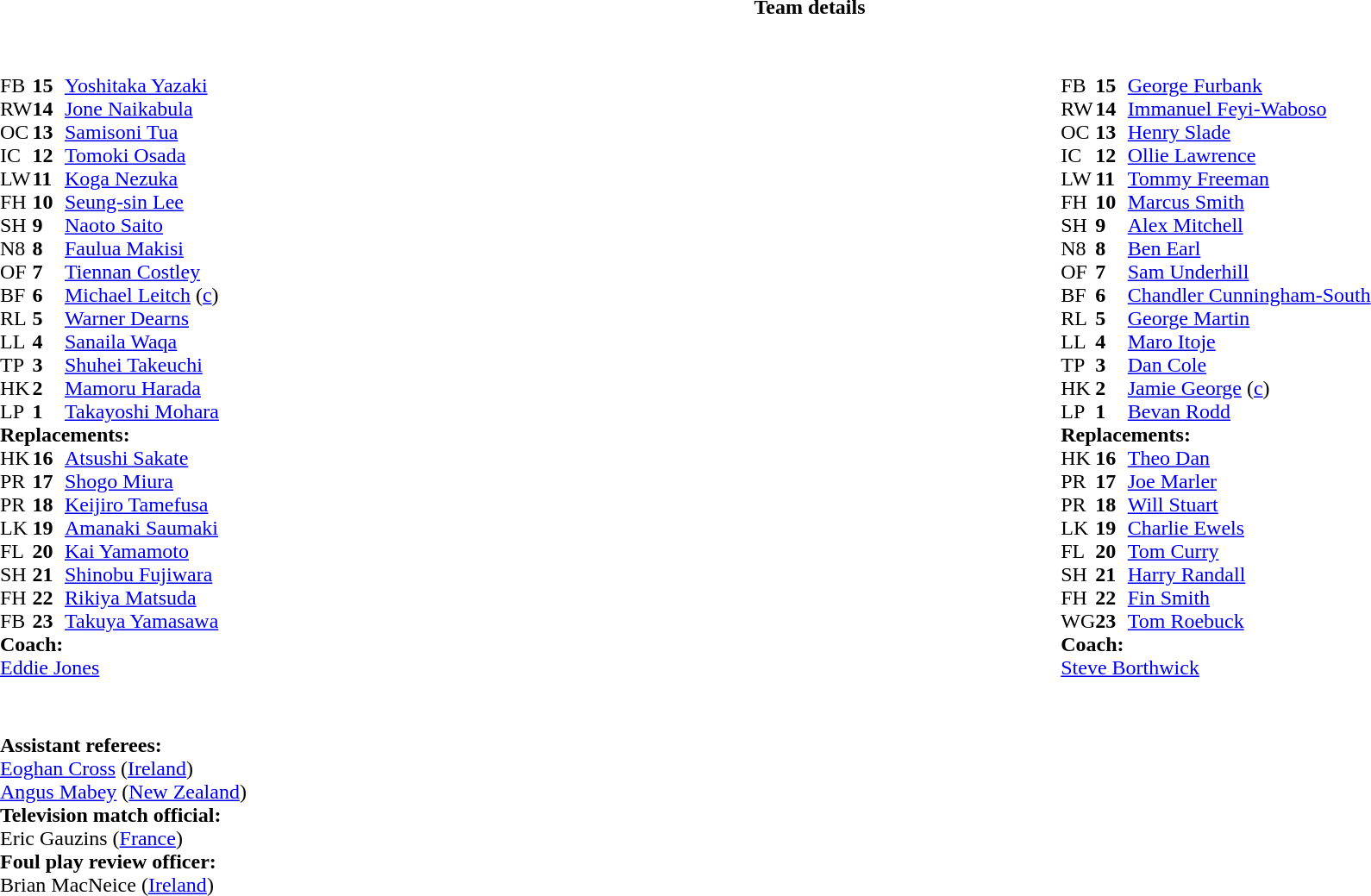<table border="0" style="width:100%;" class="collapsible collapsed">
<tr>
<th>Team details</th>
</tr>
<tr>
<td><br><table style="width:100%">
<tr>
<td style="vertical-align:top;width:50%"><br><table cellspacing="0" cellpadding="0">
<tr>
<th width="25"></th>
<th width="25"></th>
</tr>
<tr>
<td>FB</td>
<td><strong>15</strong></td>
<td><a href='#'>Yoshitaka Yazaki</a></td>
<td></td>
<td></td>
</tr>
<tr>
<td>RW</td>
<td><strong>14</strong></td>
<td><a href='#'>Jone Naikabula</a></td>
</tr>
<tr>
<td>OC</td>
<td><strong>13</strong></td>
<td><a href='#'>Samisoni Tua</a></td>
</tr>
<tr>
<td>IC</td>
<td><strong>12</strong></td>
<td><a href='#'>Tomoki Osada</a></td>
</tr>
<tr>
<td>LW</td>
<td><strong>11</strong></td>
<td><a href='#'>Koga Nezuka</a></td>
</tr>
<tr>
<td>FH</td>
<td><strong>10</strong></td>
<td><a href='#'>Seung-sin Lee</a></td>
<td></td>
<td></td>
</tr>
<tr>
<td>SH</td>
<td><strong>9</strong></td>
<td><a href='#'>Naoto Saito</a></td>
<td></td>
<td></td>
</tr>
<tr>
<td>N8</td>
<td><strong>8</strong></td>
<td><a href='#'>Faulua Makisi</a></td>
</tr>
<tr>
<td>OF</td>
<td><strong>7</strong></td>
<td><a href='#'>Tiennan Costley</a></td>
<td></td>
<td></td>
</tr>
<tr>
<td>BF</td>
<td><strong>6</strong></td>
<td><a href='#'>Michael Leitch</a> (<a href='#'>c</a>)</td>
</tr>
<tr>
<td>RL</td>
<td><strong>5</strong></td>
<td><a href='#'>Warner Dearns</a></td>
</tr>
<tr>
<td>LL</td>
<td><strong>4</strong></td>
<td><a href='#'>Sanaila Waqa</a></td>
<td></td>
<td></td>
</tr>
<tr>
<td>TP</td>
<td><strong>3</strong></td>
<td><a href='#'>Shuhei Takeuchi</a></td>
<td></td>
<td></td>
</tr>
<tr>
<td>HK</td>
<td><strong>2</strong></td>
<td><a href='#'>Mamoru Harada</a></td>
<td></td>
<td></td>
</tr>
<tr>
<td>LP</td>
<td><strong>1</strong></td>
<td><a href='#'>Takayoshi Mohara</a></td>
<td></td>
<td></td>
</tr>
<tr>
<td colspan=3><strong>Replacements:</strong></td>
</tr>
<tr>
<td>HK</td>
<td><strong>16</strong></td>
<td><a href='#'>Atsushi Sakate</a></td>
<td></td>
<td></td>
</tr>
<tr>
<td>PR</td>
<td><strong>17</strong></td>
<td><a href='#'>Shogo Miura</a></td>
<td></td>
<td></td>
</tr>
<tr>
<td>PR</td>
<td><strong>18</strong></td>
<td><a href='#'>Keijiro Tamefusa</a></td>
<td></td>
<td></td>
</tr>
<tr>
<td>LK</td>
<td><strong>19</strong></td>
<td><a href='#'>Amanaki Saumaki</a></td>
<td></td>
<td></td>
</tr>
<tr>
<td>FL</td>
<td><strong>20</strong></td>
<td><a href='#'>Kai Yamamoto</a></td>
<td></td>
<td></td>
</tr>
<tr>
<td>SH</td>
<td><strong>21</strong></td>
<td><a href='#'>Shinobu Fujiwara</a></td>
<td></td>
<td></td>
</tr>
<tr>
<td>FH</td>
<td><strong>22</strong></td>
<td><a href='#'>Rikiya Matsuda</a></td>
<td></td>
<td></td>
</tr>
<tr>
<td>FB</td>
<td><strong>23</strong></td>
<td><a href='#'>Takuya Yamasawa</a></td>
<td></td>
<td></td>
</tr>
<tr>
<td colspan=3><strong>Coach:</strong></td>
</tr>
<tr>
<td colspan="4"> <a href='#'>Eddie Jones</a></td>
</tr>
<tr>
</tr>
</table>
</td>
<td style="vertical-align:top;width:50%"><br><table cellspacing="0" cellpadding="0" align="center">
<tr>
<th width="25"></th>
<th width="25"></th>
</tr>
<tr>
<td>FB</td>
<td><strong>15</strong></td>
<td><a href='#'>George Furbank</a></td>
</tr>
<tr>
<td>RW</td>
<td><strong>14</strong></td>
<td><a href='#'>Immanuel Feyi-Waboso</a></td>
<td></td>
<td></td>
</tr>
<tr>
<td>OC</td>
<td><strong>13</strong></td>
<td><a href='#'>Henry Slade</a></td>
</tr>
<tr>
<td>IC</td>
<td><strong>12</strong></td>
<td><a href='#'>Ollie Lawrence</a></td>
</tr>
<tr>
<td>LW</td>
<td><strong>11</strong></td>
<td><a href='#'>Tommy Freeman</a></td>
<td></td>
<td></td>
</tr>
<tr>
<td>FH</td>
<td><strong>10</strong></td>
<td><a href='#'>Marcus Smith</a></td>
<td></td>
<td></td>
</tr>
<tr>
<td>SH</td>
<td><strong>9</strong></td>
<td><a href='#'>Alex Mitchell</a></td>
<td></td>
<td></td>
</tr>
<tr>
<td>N8</td>
<td><strong>8</strong></td>
<td><a href='#'>Ben Earl</a></td>
</tr>
<tr>
<td>OF</td>
<td><strong>7</strong></td>
<td><a href='#'>Sam Underhill</a></td>
<td></td>
<td></td>
<td></td>
</tr>
<tr>
<td>BF</td>
<td><strong>6</strong></td>
<td><a href='#'>Chandler Cunningham-South</a></td>
<td></td>
<td></td>
<td></td>
</tr>
<tr>
<td>RL</td>
<td><strong>5</strong></td>
<td><a href='#'>George Martin</a></td>
</tr>
<tr>
<td>LL</td>
<td><strong>4</strong></td>
<td><a href='#'>Maro Itoje</a></td>
</tr>
<tr>
<td>TP</td>
<td><strong>3</strong></td>
<td><a href='#'>Dan Cole</a></td>
<td></td>
<td></td>
</tr>
<tr>
<td>HK</td>
<td><strong>2</strong></td>
<td><a href='#'>Jamie George</a> (<a href='#'>c</a>)</td>
<td></td>
<td></td>
</tr>
<tr>
<td>LP</td>
<td><strong>1</strong></td>
<td><a href='#'>Bevan Rodd</a></td>
<td></td>
<td></td>
</tr>
<tr>
<td colspan="3"><strong>Replacements:</strong></td>
</tr>
<tr>
<td>HK</td>
<td><strong>16</strong></td>
<td><a href='#'>Theo Dan</a></td>
<td></td>
<td></td>
</tr>
<tr>
<td>PR</td>
<td><strong>17</strong></td>
<td><a href='#'>Joe Marler</a></td>
<td></td>
<td></td>
</tr>
<tr>
<td>PR</td>
<td><strong>18</strong></td>
<td><a href='#'>Will Stuart</a></td>
<td></td>
<td></td>
</tr>
<tr>
<td>LK</td>
<td><strong>19</strong></td>
<td><a href='#'>Charlie Ewels</a></td>
<td></td>
<td></td>
</tr>
<tr>
<td>FL</td>
<td><strong>20</strong></td>
<td><a href='#'>Tom Curry</a></td>
<td></td>
<td></td>
</tr>
<tr>
<td>SH</td>
<td><strong>21</strong></td>
<td><a href='#'>Harry Randall</a></td>
<td></td>
<td></td>
</tr>
<tr>
<td>FH</td>
<td><strong>22</strong></td>
<td><a href='#'>Fin Smith</a></td>
<td></td>
<td></td>
</tr>
<tr>
<td>WG</td>
<td><strong>23</strong></td>
<td><a href='#'>Tom Roebuck</a></td>
<td></td>
<td></td>
</tr>
<tr>
<td colspan=3><strong>Coach:</strong></td>
</tr>
<tr>
<td colspan="4"> <a href='#'>Steve Borthwick</a></td>
</tr>
</table>
</td>
</tr>
</table>
<table width=100% style="font-size: 100%">
<tr>
<td><br>
<br><strong>Assistant referees:</strong>
<br><a href='#'>Eoghan Cross</a> (<a href='#'>Ireland</a>)
<br><a href='#'>Angus Mabey</a> (<a href='#'>New Zealand</a>)
<br><strong>Television match official:</strong>
<br>Eric Gauzins (<a href='#'>France</a>)
<br><strong>Foul play review officer:</strong>
<br>Brian MacNeice (<a href='#'>Ireland</a>)</td>
</tr>
</table>
</td>
</tr>
</table>
